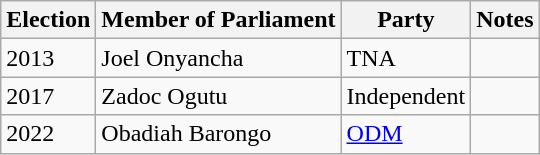<table class="wikitable">
<tr>
<th>Election</th>
<th>Member of Parliament</th>
<th>Party</th>
<th>Notes</th>
</tr>
<tr>
<td>2013</td>
<td>Joel Onyancha</td>
<td>TNA</td>
<td></td>
</tr>
<tr>
<td>2017</td>
<td>Zadoc Ogutu</td>
<td>Independent</td>
<td></td>
</tr>
<tr>
<td>2022</td>
<td>Obadiah Barongo</td>
<td><a href='#'>ODM</a></td>
<td></td>
</tr>
</table>
